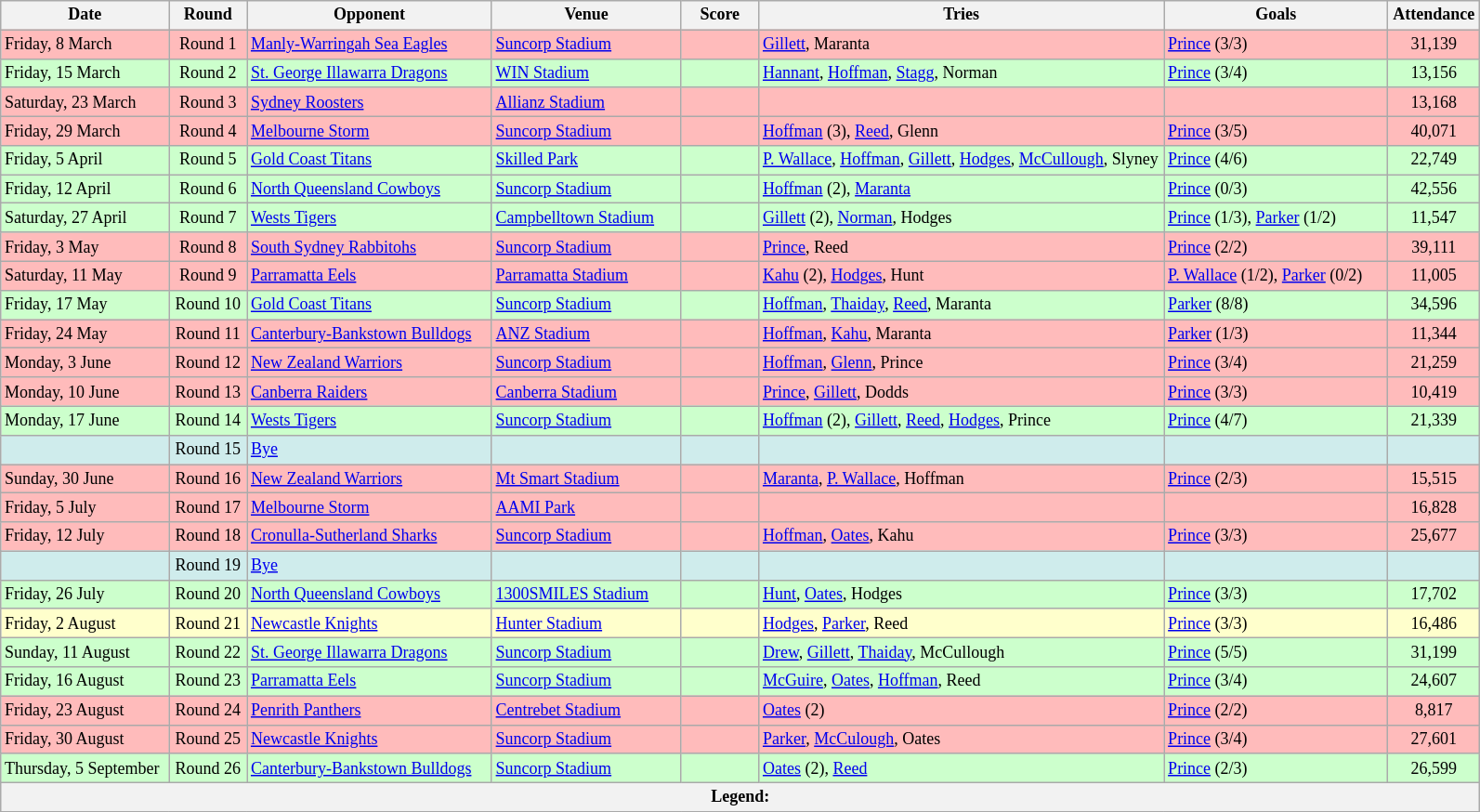<table class="wikitable" style="font-size:75%;">
<tr>
<th width="115">Date</th>
<th width="50">Round</th>
<th width="170">Opponent</th>
<th width="130">Venue</th>
<th width="50">Score</th>
<th width="285">Tries</th>
<th width="155">Goals</th>
<th width="60">Attendance</th>
</tr>
<tr bgcolor=#FFBBBB>
<td>Friday, 8 March</td>
<td style="text-align:center;">Round 1</td>
<td> <a href='#'>Manly-Warringah Sea Eagles</a></td>
<td><a href='#'>Suncorp Stadium</a></td>
<td style="text-align:center;"></td>
<td><a href='#'>Gillett</a>, Maranta</td>
<td><a href='#'>Prince</a> (3/3)</td>
<td style="text-align:center;">31,139</td>
</tr>
<tr bgcolor=#CCFFCC>
<td>Friday, 15 March</td>
<td style="text-align:center;">Round 2</td>
<td> <a href='#'>St. George Illawarra Dragons</a></td>
<td><a href='#'>WIN Stadium</a></td>
<td style="text-align:center;"></td>
<td><a href='#'>Hannant</a>, <a href='#'>Hoffman</a>, <a href='#'>Stagg</a>, Norman</td>
<td><a href='#'>Prince</a> (3/4)</td>
<td style="text-align:center;">13,156</td>
</tr>
<tr bgcolor=#FFBBBB>
<td>Saturday, 23 March</td>
<td style="text-align:center;">Round 3</td>
<td> <a href='#'>Sydney Roosters</a></td>
<td><a href='#'>Allianz Stadium</a></td>
<td style="text-align:center;"></td>
<td></td>
<td></td>
<td style="text-align:center;">13,168</td>
</tr>
<tr bgcolor=#FFBBBB>
<td>Friday, 29 March</td>
<td style="text-align:center;">Round 4</td>
<td> <a href='#'>Melbourne Storm</a></td>
<td><a href='#'>Suncorp Stadium</a></td>
<td style="text-align:center;"></td>
<td><a href='#'>Hoffman</a> (3), <a href='#'>Reed</a>, Glenn</td>
<td><a href='#'>Prince</a> (3/5)</td>
<td style="text-align:center;">40,071</td>
</tr>
<tr bgcolor=#CCFFCC>
<td>Friday, 5 April</td>
<td style="text-align:center;">Round 5</td>
<td> <a href='#'>Gold Coast Titans</a></td>
<td><a href='#'>Skilled Park</a></td>
<td style="text-align:center;"></td>
<td><a href='#'>P. Wallace</a>, <a href='#'>Hoffman</a>, <a href='#'>Gillett</a>, <a href='#'>Hodges</a>, <a href='#'>McCullough</a>, Slyney</td>
<td><a href='#'>Prince</a> (4/6)</td>
<td style="text-align:center;">22,749</td>
</tr>
<tr bgcolor=#CCFFCC>
<td>Friday, 12 April</td>
<td style="text-align:center;">Round 6</td>
<td> <a href='#'>North Queensland Cowboys</a></td>
<td><a href='#'>Suncorp Stadium</a></td>
<td style="text-align:center;"></td>
<td><a href='#'>Hoffman</a> (2), <a href='#'>Maranta</a></td>
<td><a href='#'>Prince</a> (0/3)</td>
<td style="text-align:center;">42,556</td>
</tr>
<tr bgcolor=#CCFFCC>
<td>Saturday, 27 April</td>
<td style="text-align:center;">Round 7</td>
<td> <a href='#'>Wests Tigers</a></td>
<td><a href='#'>Campbelltown Stadium</a></td>
<td style="text-align:center;"></td>
<td><a href='#'>Gillett</a> (2), <a href='#'>Norman</a>, Hodges</td>
<td><a href='#'>Prince</a> (1/3), <a href='#'>Parker</a> (1/2)</td>
<td style="text-align:center;">11,547</td>
</tr>
<tr bgcolor=#FFBBBB>
<td>Friday, 3 May</td>
<td style="text-align:center;">Round 8</td>
<td> <a href='#'>South Sydney Rabbitohs</a></td>
<td><a href='#'>Suncorp Stadium</a></td>
<td style="text-align:center;"></td>
<td><a href='#'>Prince</a>, Reed</td>
<td><a href='#'>Prince</a> (2/2)</td>
<td style="text-align:center;">39,111</td>
</tr>
<tr bgcolor=#FFBBBB>
<td>Saturday, 11 May</td>
<td style="text-align:center;">Round 9</td>
<td> <a href='#'>Parramatta Eels</a></td>
<td><a href='#'>Parramatta Stadium</a></td>
<td style="text-align:center;"></td>
<td><a href='#'>Kahu</a> (2), <a href='#'>Hodges</a>, Hunt</td>
<td><a href='#'>P. Wallace</a> (1/2), <a href='#'>Parker</a> (0/2)</td>
<td style="text-align:center;">11,005</td>
</tr>
<tr bgcolor=#CCFFCC>
<td>Friday, 17 May</td>
<td style="text-align:center;">Round 10</td>
<td> <a href='#'>Gold Coast Titans</a></td>
<td><a href='#'>Suncorp Stadium</a></td>
<td style="text-align:center;"></td>
<td><a href='#'>Hoffman</a>, <a href='#'>Thaiday</a>, <a href='#'>Reed</a>, Maranta</td>
<td><a href='#'>Parker</a> (8/8)</td>
<td style="text-align:center;">34,596</td>
</tr>
<tr bgcolor=#FFBBBB>
<td>Friday, 24 May</td>
<td style="text-align:center;">Round 11</td>
<td> <a href='#'>Canterbury-Bankstown Bulldogs</a></td>
<td><a href='#'>ANZ Stadium</a></td>
<td style="text-align:center;"></td>
<td><a href='#'>Hoffman</a>, <a href='#'>Kahu</a>, Maranta</td>
<td><a href='#'>Parker</a> (1/3)</td>
<td style="text-align:center;">11,344</td>
</tr>
<tr bgcolor=#FFBBBB>
<td>Monday, 3 June</td>
<td style="text-align:center;">Round 12</td>
<td> <a href='#'>New Zealand Warriors</a></td>
<td><a href='#'>Suncorp Stadium</a></td>
<td style="text-align:center;"></td>
<td><a href='#'>Hoffman</a>, <a href='#'>Glenn</a>, Prince</td>
<td><a href='#'>Prince</a> (3/4)</td>
<td style="text-align:center;">21,259</td>
</tr>
<tr bgcolor=#FFBBBB>
<td>Monday, 10 June</td>
<td style="text-align:center;">Round 13</td>
<td> <a href='#'>Canberra Raiders</a></td>
<td><a href='#'>Canberra Stadium</a></td>
<td style="text-align:center;"></td>
<td><a href='#'>Prince</a>, <a href='#'>Gillett</a>, Dodds</td>
<td><a href='#'>Prince</a> (3/3)</td>
<td style="text-align:center;">10,419</td>
</tr>
<tr bgcolor=#CCFFCC>
<td>Monday, 17 June</td>
<td style="text-align:center;">Round 14</td>
<td> <a href='#'>Wests Tigers</a></td>
<td><a href='#'>Suncorp Stadium</a></td>
<td style="text-align:center;"></td>
<td><a href='#'>Hoffman</a> (2), <a href='#'>Gillett</a>, <a href='#'>Reed</a>, <a href='#'>Hodges</a>, Prince</td>
<td><a href='#'>Prince</a> (4/7)</td>
<td style="text-align:center;">21,339</td>
</tr>
<tr bgcolor=#CFECEC>
<td></td>
<td style="text-align:center;">Round 15</td>
<td><a href='#'>Bye</a></td>
<td></td>
<td></td>
<td></td>
<td></td>
<td></td>
</tr>
<tr bgcolor=#FFBBBB>
<td>Sunday, 30 June</td>
<td style="text-align:center;">Round 16</td>
<td> <a href='#'>New Zealand Warriors</a></td>
<td><a href='#'>Mt Smart Stadium</a></td>
<td style="text-align:center;"></td>
<td><a href='#'>Maranta</a>, <a href='#'>P. Wallace</a>, Hoffman</td>
<td><a href='#'>Prince</a> (2/3)</td>
<td style="text-align:center;">15,515</td>
</tr>
<tr bgcolor=#FFBBBB>
<td>Friday, 5 July</td>
<td style="text-align:center;">Round 17</td>
<td> <a href='#'>Melbourne Storm</a></td>
<td><a href='#'>AAMI Park</a></td>
<td style="text-align:center;"></td>
<td></td>
<td></td>
<td style="text-align:center;">16,828</td>
</tr>
<tr bgcolor=#FFBBBB>
<td>Friday, 12 July</td>
<td style="text-align:center;">Round 18</td>
<td> <a href='#'>Cronulla-Sutherland Sharks</a></td>
<td><a href='#'>Suncorp Stadium</a></td>
<td style="text-align:center;"></td>
<td><a href='#'>Hoffman</a>, <a href='#'>Oates</a>, Kahu</td>
<td><a href='#'>Prince</a> (3/3)</td>
<td style="text-align:center;">25,677</td>
</tr>
<tr bgcolor=#CFECEC>
<td></td>
<td style="text-align:center;">Round 19</td>
<td><a href='#'>Bye</a></td>
<td></td>
<td></td>
<td></td>
<td></td>
<td></td>
</tr>
<tr bgcolor=#CCFFCC>
<td>Friday, 26 July</td>
<td style="text-align:center;">Round 20</td>
<td> <a href='#'>North Queensland Cowboys</a></td>
<td><a href='#'>1300SMILES Stadium</a></td>
<td style="text-align:center;"></td>
<td><a href='#'>Hunt</a>, <a href='#'>Oates</a>, Hodges</td>
<td><a href='#'>Prince</a> (3/3)</td>
<td style="text-align:center;">17,702</td>
</tr>
<tr bgcolor=#FFFFCC>
<td>Friday, 2 August</td>
<td style="text-align:center;">Round 21</td>
<td> <a href='#'>Newcastle Knights</a></td>
<td><a href='#'>Hunter Stadium</a></td>
<td [style="text-align:center;"></td>
<td><a href='#'>Hodges</a>, <a href='#'>Parker</a>, Reed</td>
<td><a href='#'>Prince</a> (3/3)</td>
<td style="text-align:center;">16,486</td>
</tr>
<tr bgcolor=#CCFFCC>
<td>Sunday, 11 August</td>
<td style="text-align:center;">Round 22</td>
<td> <a href='#'>St. George Illawarra Dragons</a></td>
<td><a href='#'>Suncorp Stadium</a></td>
<td style="text-align:center;"></td>
<td><a href='#'>Drew</a>, <a href='#'>Gillett</a>, <a href='#'>Thaiday</a>, McCullough</td>
<td><a href='#'>Prince</a> (5/5)</td>
<td style="text-align:center;">31,199</td>
</tr>
<tr bgcolor=#CCFFCC>
<td>Friday, 16 August</td>
<td style="text-align:center;">Round 23</td>
<td> <a href='#'>Parramatta Eels</a></td>
<td><a href='#'>Suncorp Stadium</a></td>
<td style="text-align:center;"></td>
<td><a href='#'>McGuire</a>, <a href='#'>Oates</a>, <a href='#'>Hoffman</a>, Reed</td>
<td><a href='#'>Prince</a> (3/4)</td>
<td style="text-align:center;">24,607</td>
</tr>
<tr bgcolor=#FFBBBB>
<td>Friday, 23 August</td>
<td style="text-align:center;">Round 24</td>
<td> <a href='#'>Penrith Panthers</a></td>
<td><a href='#'>Centrebet Stadium</a></td>
<td style="text-align:center;"></td>
<td><a href='#'>Oates</a> (2)</td>
<td><a href='#'>Prince</a> (2/2)</td>
<td style="text-align:center;">8,817</td>
</tr>
<tr bgcolor=#FFBBBB>
<td>Friday, 30 August</td>
<td style="text-align:center;">Round 25</td>
<td> <a href='#'>Newcastle Knights</a></td>
<td><a href='#'>Suncorp Stadium</a></td>
<td style="text-align:center;"></td>
<td><a href='#'>Parker</a>, <a href='#'>McCulough</a>, Oates</td>
<td><a href='#'>Prince</a> (3/4)</td>
<td style="text-align:center;">27,601</td>
</tr>
<tr bgcolor=#CCFFCC>
<td>Thursday, 5 September</td>
<td style="text-align:center;">Round 26</td>
<td> <a href='#'>Canterbury-Bankstown Bulldogs</a></td>
<td><a href='#'>Suncorp Stadium</a></td>
<td style="text-align:center;"></td>
<td><a href='#'>Oates</a> (2), <a href='#'>Reed</a></td>
<td><a href='#'>Prince</a> (2/3)</td>
<td style="text-align:center;">26,599</td>
</tr>
<tr>
<th colspan="11"><strong>Legend</strong>:    </th>
</tr>
<tr>
</tr>
</table>
